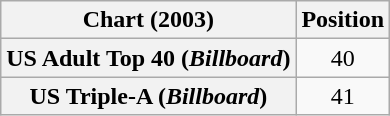<table class="wikitable plainrowheaders" style="text-align:center">
<tr>
<th>Chart (2003)</th>
<th>Position</th>
</tr>
<tr>
<th scope="row">US Adult Top 40 (<em>Billboard</em>)</th>
<td>40</td>
</tr>
<tr>
<th scope="row">US Triple-A (<em>Billboard</em>)</th>
<td>41</td>
</tr>
</table>
